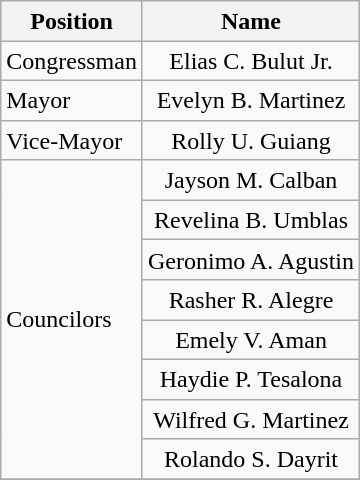<table class="wikitable" style="line-height:1.20em; font-size:100%;">
<tr>
<th>Position</th>
<th>Name</th>
</tr>
<tr>
<td>Congressman</td>
<td style="text-align:center;">Elias C. Bulut Jr.</td>
</tr>
<tr>
<td>Mayor</td>
<td style="text-align:center;">Evelyn B. Martinez</td>
</tr>
<tr>
<td>Vice-Mayor</td>
<td style="text-align:center;">Rolly U. Guiang</td>
</tr>
<tr>
<td rowspan=8>Councilors</td>
<td style="text-align:center;">Jayson M. Calban</td>
</tr>
<tr>
<td style="text-align:center;">Revelina B. Umblas</td>
</tr>
<tr>
<td style="text-align:center;">Geronimo A. Agustin</td>
</tr>
<tr>
<td style="text-align:center;">Rasher R. Alegre</td>
</tr>
<tr>
<td style="text-align:center;">Emely V. Aman</td>
</tr>
<tr>
<td style="text-align:center;">Haydie P. Tesalona</td>
</tr>
<tr>
<td style="text-align:center;">Wilfred G. Martinez</td>
</tr>
<tr>
<td style="text-align:center;">Rolando S. Dayrit</td>
</tr>
<tr>
</tr>
</table>
